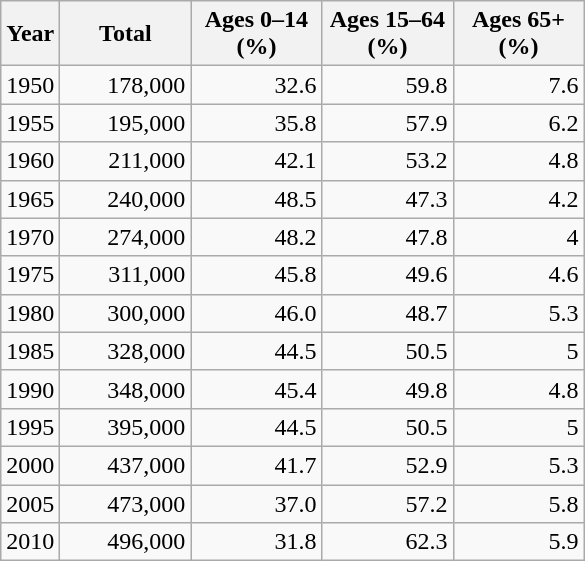<table class="wikitable" style="text-align: right;">
<tr>
<th>Year</th>
<th width="80pt">Total</th>
<th width="80pt">Ages 0–14 (%)</th>
<th width="80pt">Ages 15–64 (%)</th>
<th width="80pt">Ages 65+ (%)</th>
</tr>
<tr>
<td>1950</td>
<td>178,000</td>
<td>32.6</td>
<td>59.8</td>
<td>7.6</td>
</tr>
<tr>
<td>1955</td>
<td>195,000</td>
<td>35.8</td>
<td>57.9</td>
<td>6.2</td>
</tr>
<tr>
<td>1960</td>
<td>211,000</td>
<td>42.1</td>
<td>53.2</td>
<td>4.8</td>
</tr>
<tr>
<td>1965</td>
<td>240,000</td>
<td>48.5</td>
<td>47.3</td>
<td>4.2</td>
</tr>
<tr>
<td>1970</td>
<td>274,000</td>
<td>48.2</td>
<td>47.8</td>
<td>4</td>
</tr>
<tr>
<td>1975</td>
<td>311,000</td>
<td>45.8</td>
<td>49.6</td>
<td>4.6</td>
</tr>
<tr>
<td>1980</td>
<td>300,000</td>
<td>46.0</td>
<td>48.7</td>
<td>5.3</td>
</tr>
<tr>
<td>1985</td>
<td>328,000</td>
<td>44.5</td>
<td>50.5</td>
<td>5</td>
</tr>
<tr>
<td>1990</td>
<td>348,000</td>
<td>45.4</td>
<td>49.8</td>
<td>4.8</td>
</tr>
<tr>
<td>1995</td>
<td>395,000</td>
<td>44.5</td>
<td>50.5</td>
<td>5</td>
</tr>
<tr>
<td>2000</td>
<td>437,000</td>
<td>41.7</td>
<td>52.9</td>
<td>5.3</td>
</tr>
<tr>
<td>2005</td>
<td>473,000</td>
<td>37.0</td>
<td>57.2</td>
<td>5.8</td>
</tr>
<tr>
<td>2010</td>
<td>496,000</td>
<td>31.8</td>
<td>62.3</td>
<td>5.9</td>
</tr>
</table>
